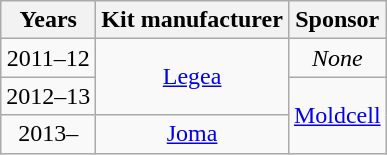<table class="wikitable" style="text-align: center">
<tr>
<th>Years</th>
<th>Kit manufacturer</th>
<th>Sponsor</th>
</tr>
<tr>
<td>2011–12</td>
<td rowspan= "2"><a href='#'>Legea</a></td>
<td><em>None</em></td>
</tr>
<tr>
<td>2012–13</td>
<td rowspan= "2"><a href='#'>Moldcell</a></td>
</tr>
<tr>
<td>2013–</td>
<td><a href='#'>Joma</a></td>
</tr>
</table>
